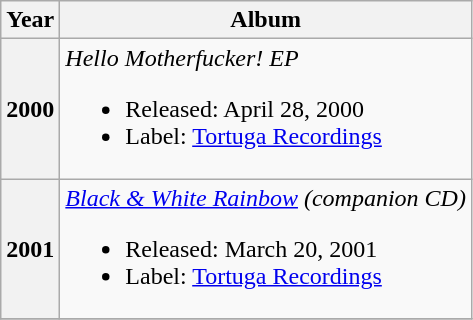<table class="wikitable">
<tr>
<th>Year</th>
<th>Album</th>
</tr>
<tr>
<th bgcolor="#E7EBEE">2000</th>
<td><em>Hello Motherfucker! EP</em><br><ul><li>Released: April 28, 2000</li><li>Label: <a href='#'>Tortuga Recordings</a></li></ul></td>
</tr>
<tr>
<th bgcolor="#E7EBEE">2001</th>
<td><em><a href='#'>Black & White Rainbow</a> (companion CD)</em><br><ul><li>Released: March 20, 2001</li><li>Label: <a href='#'>Tortuga Recordings</a></li></ul></td>
</tr>
<tr>
</tr>
</table>
